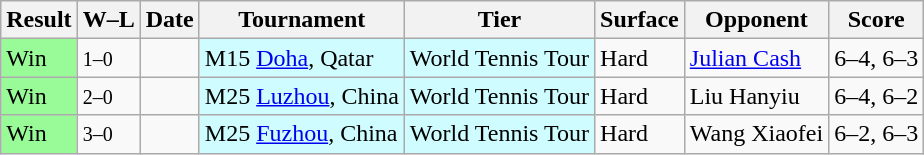<table class="sortable wikitable">
<tr>
<th>Result</th>
<th class=unsortable>W–L</th>
<th>Date</th>
<th>Tournament</th>
<th>Tier</th>
<th>Surface</th>
<th>Opponent</th>
<th class=unsortable>Score</th>
</tr>
<tr>
<td style="background:#98fb98;">Win</td>
<td><small>1–0</small></td>
<td></td>
<td style=background:#cffcff>M15 <a href='#'>Doha</a>, Qatar</td>
<td style=background:#cffcff>World Tennis Tour</td>
<td>Hard</td>
<td> <a href='#'>Julian Cash</a></td>
<td>6–4, 6–3</td>
</tr>
<tr>
<td style="background:#98fb98;">Win</td>
<td><small>2–0</small></td>
<td></td>
<td style=background:#cffcff>M25 <a href='#'>Luzhou</a>, China</td>
<td style=background:#cffcff>World Tennis Tour</td>
<td>Hard</td>
<td> Liu Hanyiu</td>
<td>6–4, 6–2</td>
</tr>
<tr>
<td style="background:#98fb98;">Win</td>
<td><small>3–0</small></td>
<td></td>
<td style=background:#cffcff>M25 <a href='#'>Fuzhou</a>, China</td>
<td style=background:#cffcff>World Tennis Tour</td>
<td>Hard</td>
<td> Wang Xiaofei</td>
<td>6–2, 6–3</td>
</tr>
</table>
